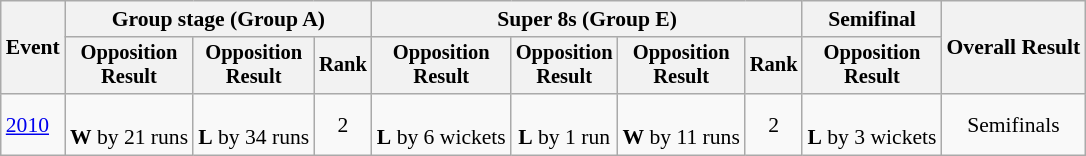<table class=wikitable style=font-size:90%;text-align:center>
<tr>
<th rowspan=2>Event</th>
<th colspan=3>Group stage (Group A)</th>
<th colspan=4>Super 8s (Group E)</th>
<th>Semifinal</th>
<th rowspan=2>Overall Result</th>
</tr>
<tr style=font-size:95%>
<th>Opposition<br>Result</th>
<th>Opposition<br>Result</th>
<th>Rank</th>
<th>Opposition<br>Result</th>
<th>Opposition<br>Result</th>
<th>Opposition<br>Result</th>
<th>Rank</th>
<th>Opposition<br>Result</th>
</tr>
<tr>
<td align=left><a href='#'>2010</a></td>
<td><br><strong>W</strong> by 21 runs</td>
<td><br><strong>L</strong> by 34 runs</td>
<td>2</td>
<td><br><strong>L</strong> by 6 wickets</td>
<td><br><strong>L</strong> by 1 run</td>
<td><br><strong>W</strong> by 11 runs</td>
<td>2</td>
<td><br> <strong>L</strong> by 3 wickets</td>
<td>Semifinals</td>
</tr>
</table>
